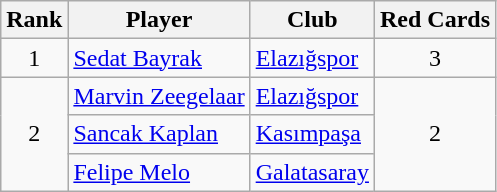<table class="wikitable" style="text-align: left;">
<tr>
<th>Rank</th>
<th>Player</th>
<th>Club</th>
<th>Red Cards</th>
</tr>
<tr>
<td align=center>1</td>
<td> <a href='#'>Sedat Bayrak</a></td>
<td><a href='#'>Elazığspor</a></td>
<td align=center>3</td>
</tr>
<tr>
<td rowspan=3 align=center>2</td>
<td> <a href='#'>Marvin Zeegelaar</a></td>
<td><a href='#'>Elazığspor</a></td>
<td rowspan=3 align=center>2</td>
</tr>
<tr>
<td> <a href='#'>Sancak Kaplan</a></td>
<td><a href='#'>Kasımpaşa</a></td>
</tr>
<tr>
<td> <a href='#'>Felipe Melo</a></td>
<td><a href='#'>Galatasaray</a></td>
</tr>
</table>
